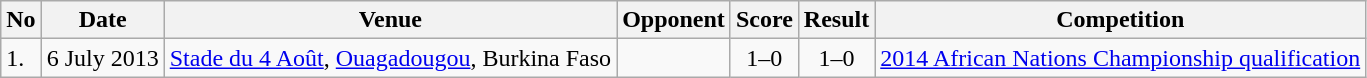<table class="wikitable">
<tr>
<th>No</th>
<th>Date</th>
<th>Venue</th>
<th>Opponent</th>
<th>Score</th>
<th>Result</th>
<th>Competition</th>
</tr>
<tr>
<td>1.</td>
<td>6 July 2013</td>
<td><a href='#'>Stade du 4 Août</a>, <a href='#'>Ouagadougou</a>, Burkina Faso</td>
<td></td>
<td align=center>1–0</td>
<td align=center>1–0</td>
<td><a href='#'>2014 African Nations Championship qualification</a></td>
</tr>
</table>
